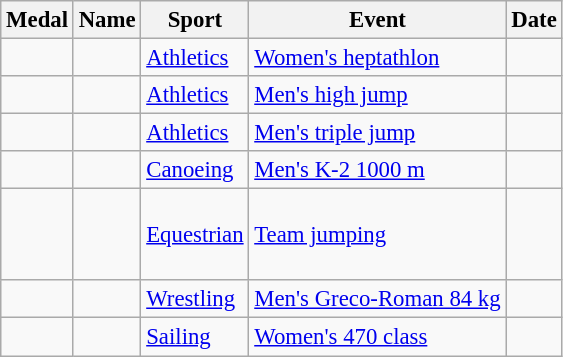<table class="wikitable sortable" style="font-size:95%">
<tr>
<th>Medal</th>
<th>Name</th>
<th>Sport</th>
<th>Event</th>
<th>Date</th>
</tr>
<tr>
<td></td>
<td></td>
<td><a href='#'>Athletics</a></td>
<td><a href='#'>Women's heptathlon</a></td>
<td></td>
</tr>
<tr>
<td></td>
<td></td>
<td><a href='#'>Athletics</a></td>
<td><a href='#'>Men's high jump</a></td>
<td></td>
</tr>
<tr>
<td></td>
<td></td>
<td><a href='#'>Athletics</a></td>
<td><a href='#'>Men's triple jump</a></td>
<td></td>
</tr>
<tr>
<td></td>
<td><br></td>
<td><a href='#'>Canoeing</a></td>
<td><a href='#'>Men's K-2 1000 m</a></td>
<td></td>
</tr>
<tr>
<td></td>
<td><br><br><br></td>
<td><a href='#'>Equestrian</a></td>
<td><a href='#'>Team jumping</a></td>
<td></td>
</tr>
<tr>
<td></td>
<td></td>
<td><a href='#'>Wrestling</a></td>
<td><a href='#'>Men's Greco-Roman 84 kg</a></td>
<td></td>
</tr>
<tr>
<td></td>
<td><br></td>
<td><a href='#'>Sailing</a></td>
<td><a href='#'>Women's 470 class</a></td>
<td></td>
</tr>
</table>
